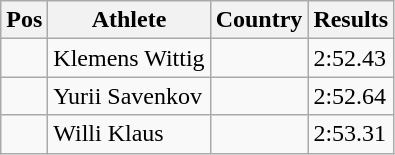<table class="wikitable">
<tr>
<th>Pos</th>
<th>Athlete</th>
<th>Country</th>
<th>Results</th>
</tr>
<tr>
<td align="center"></td>
<td>Klemens Wittig</td>
<td></td>
<td>2:52.43</td>
</tr>
<tr>
<td align="center"></td>
<td>Yurii Savenkov</td>
<td></td>
<td>2:52.64</td>
</tr>
<tr>
<td align="center"></td>
<td>Willi Klaus</td>
<td></td>
<td>2:53.31</td>
</tr>
</table>
